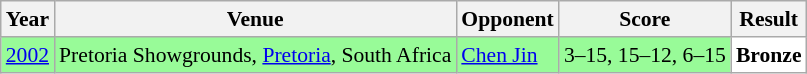<table class="sortable wikitable" style="font-size: 90%;">
<tr>
<th>Year</th>
<th>Venue</th>
<th>Opponent</th>
<th>Score</th>
<th>Result</th>
</tr>
<tr style="background:#98FB98">
<td align="center"><a href='#'>2002</a></td>
<td align="left">Pretoria Showgrounds, <a href='#'>Pretoria</a>, South Africa</td>
<td align="left"> <a href='#'>Chen Jin</a></td>
<td align="left">3–15, 15–12, 6–15</td>
<td style="text-align:left; background:white"> <strong>Bronze</strong></td>
</tr>
</table>
